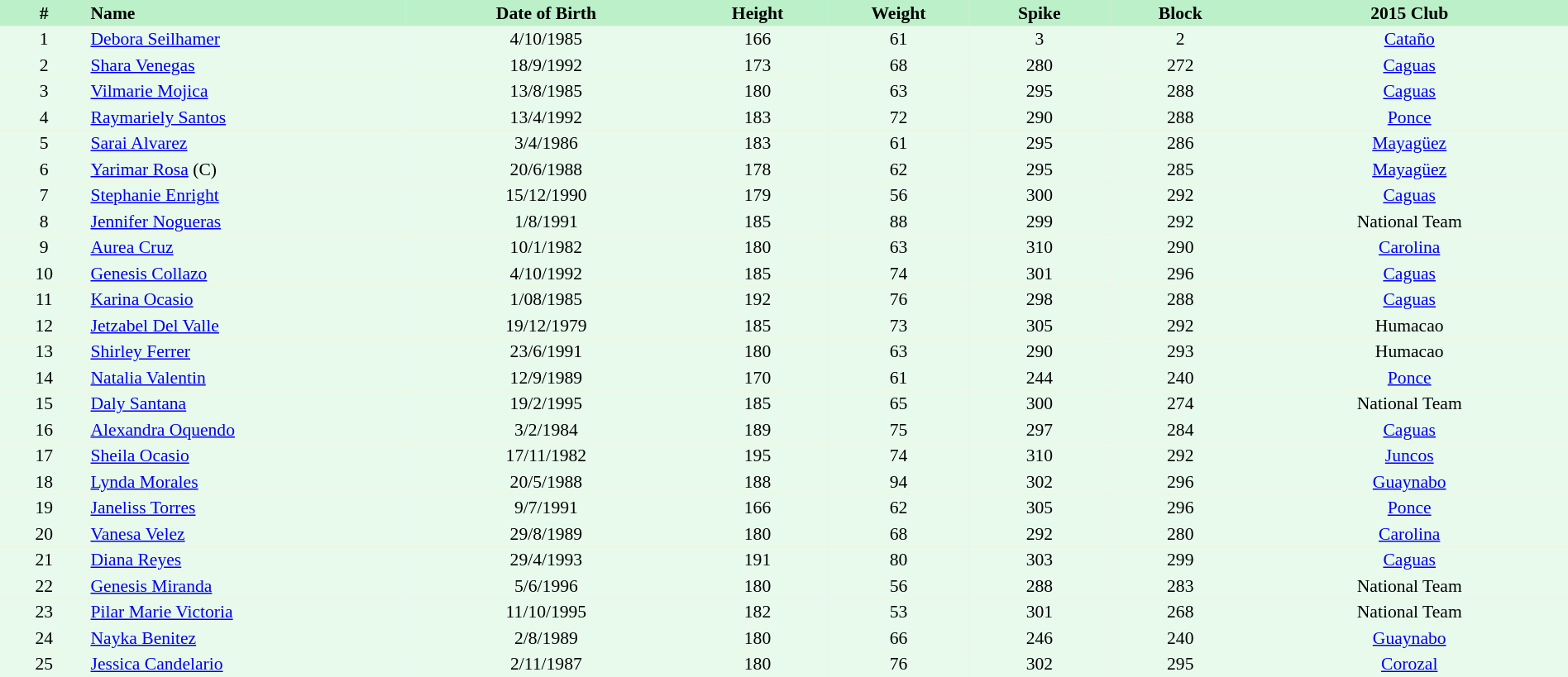<table border=0 cellpadding=2 cellspacing=0  |- bgcolor=#FFECCE style="text-align:center; font-size:90%;" width=100%>
<tr bgcolor=#BBF0C9>
<th width=5%>#</th>
<th width=18% align=left>Name</th>
<th width=16%>Date of Birth</th>
<th width=8%>Height</th>
<th width=8%>Weight</th>
<th width=8%>Spike</th>
<th width=8%>Block</th>
<th width=18%>2015 Club</th>
</tr>
<tr bgcolor=#E7FAEC>
<td>1</td>
<td align=left><a href='#'>Debora Seilhamer</a></td>
<td>4/10/1985</td>
<td>166</td>
<td>61</td>
<td>3</td>
<td>2</td>
<td><a href='#'>Cataño</a></td>
</tr>
<tr bgcolor=#E7FAEC>
<td>2</td>
<td align=left><a href='#'>Shara Venegas</a></td>
<td>18/9/1992</td>
<td>173</td>
<td>68</td>
<td>280</td>
<td>272</td>
<td><a href='#'>Caguas</a></td>
</tr>
<tr bgcolor=#E7FAEC>
<td>3</td>
<td align=left><a href='#'>Vilmarie Mojica</a></td>
<td>13/8/1985</td>
<td>180</td>
<td>63</td>
<td>295</td>
<td>288</td>
<td><a href='#'>Caguas</a></td>
</tr>
<tr bgcolor=#E7FAEC>
<td>4</td>
<td align=left><a href='#'>Raymariely Santos</a></td>
<td>13/4/1992</td>
<td>183</td>
<td>72</td>
<td>290</td>
<td>288</td>
<td><a href='#'>Ponce</a></td>
</tr>
<tr bgcolor=#E7FAEC>
<td>5</td>
<td align=left><a href='#'>Sarai Alvarez</a></td>
<td>3/4/1986</td>
<td>183</td>
<td>61</td>
<td>295</td>
<td>286</td>
<td><a href='#'>Mayagüez</a></td>
</tr>
<tr bgcolor=#E7FAEC>
<td>6</td>
<td align=left><a href='#'>Yarimar Rosa</a> (C)</td>
<td>20/6/1988</td>
<td>178</td>
<td>62</td>
<td>295</td>
<td>285</td>
<td><a href='#'>Mayagüez</a></td>
</tr>
<tr bgcolor=#E7FAEC>
<td>7</td>
<td align=left><a href='#'>Stephanie Enright</a></td>
<td>15/12/1990</td>
<td>179</td>
<td>56</td>
<td>300</td>
<td>292</td>
<td><a href='#'>Caguas</a></td>
</tr>
<tr bgcolor=#E7FAEC>
<td>8</td>
<td align=left><a href='#'>Jennifer Nogueras</a></td>
<td>1/8/1991</td>
<td>185</td>
<td>88</td>
<td>299</td>
<td>292</td>
<td>National Team</td>
</tr>
<tr bgcolor=#E7FAEC>
<td>9</td>
<td align=left><a href='#'>Aurea Cruz</a></td>
<td>10/1/1982</td>
<td>180</td>
<td>63</td>
<td>310</td>
<td>290</td>
<td><a href='#'>Carolina</a></td>
</tr>
<tr bgcolor=#E7FAEC>
<td>10</td>
<td align=left><a href='#'>Genesis Collazo</a></td>
<td>4/10/1992</td>
<td>185</td>
<td>74</td>
<td>301</td>
<td>296</td>
<td><a href='#'>Caguas</a></td>
</tr>
<tr bgcolor=#E7FAEC>
<td>11</td>
<td align=left><a href='#'>Karina Ocasio</a></td>
<td>1/08/1985</td>
<td>192</td>
<td>76</td>
<td>298</td>
<td>288</td>
<td><a href='#'>Caguas</a></td>
</tr>
<tr bgcolor=#E7FAEC>
<td>12</td>
<td align=left><a href='#'>Jetzabel Del Valle</a></td>
<td>19/12/1979</td>
<td>185</td>
<td>73</td>
<td>305</td>
<td>292</td>
<td>Humacao</td>
</tr>
<tr bgcolor=#E7FAEC>
<td>13</td>
<td align=left><a href='#'>Shirley Ferrer</a></td>
<td>23/6/1991</td>
<td>180</td>
<td>63</td>
<td>290</td>
<td>293</td>
<td>Humacao</td>
</tr>
<tr bgcolor=#E7FAEC>
<td>14</td>
<td align=left><a href='#'>Natalia Valentin</a></td>
<td>12/9/1989</td>
<td>170</td>
<td>61</td>
<td>244</td>
<td>240</td>
<td><a href='#'>Ponce</a></td>
</tr>
<tr bgcolor=#E7FAEC>
<td>15</td>
<td align=left><a href='#'>Daly Santana</a></td>
<td>19/2/1995</td>
<td>185</td>
<td>65</td>
<td>300</td>
<td>274</td>
<td>National Team</td>
</tr>
<tr bgcolor=#E7FAEC>
<td>16</td>
<td align=left><a href='#'>Alexandra Oquendo</a></td>
<td>3/2/1984</td>
<td>189</td>
<td>75</td>
<td>297</td>
<td>284</td>
<td><a href='#'>Caguas</a></td>
</tr>
<tr bgcolor=#E7FAEC>
<td>17</td>
<td align=left><a href='#'>Sheila Ocasio</a></td>
<td>17/11/1982</td>
<td>195</td>
<td>74</td>
<td>310</td>
<td>292</td>
<td><a href='#'>Juncos</a></td>
</tr>
<tr bgcolor=#E7FAEC>
<td>18</td>
<td align=left><a href='#'>Lynda Morales</a></td>
<td>20/5/1988</td>
<td>188</td>
<td>94</td>
<td>302</td>
<td>296</td>
<td><a href='#'>Guaynabo</a></td>
</tr>
<tr bgcolor=#E7FAEC>
<td>19</td>
<td align=left><a href='#'>Janeliss Torres</a></td>
<td>9/7/1991</td>
<td>166</td>
<td>62</td>
<td>305</td>
<td>296</td>
<td><a href='#'>Ponce</a></td>
</tr>
<tr bgcolor=#E7FAEC>
<td>20</td>
<td align=left><a href='#'>Vanesa Velez</a></td>
<td>29/8/1989</td>
<td>180</td>
<td>68</td>
<td>292</td>
<td>280</td>
<td><a href='#'>Carolina</a></td>
</tr>
<tr bgcolor=#E7FAEC>
<td>21</td>
<td align=left><a href='#'>Diana Reyes</a></td>
<td>29/4/1993</td>
<td>191</td>
<td>80</td>
<td>303</td>
<td>299</td>
<td><a href='#'>Caguas</a></td>
</tr>
<tr bgcolor=#E7FAEC>
<td>22</td>
<td align=left><a href='#'>Genesis Miranda</a></td>
<td>5/6/1996</td>
<td>180</td>
<td>56</td>
<td>288</td>
<td>283</td>
<td>National Team</td>
</tr>
<tr bgcolor=#E7FAEC>
<td>23</td>
<td align=left><a href='#'>Pilar Marie Victoria</a></td>
<td>11/10/1995</td>
<td>182</td>
<td>53</td>
<td>301</td>
<td>268</td>
<td>National Team</td>
</tr>
<tr bgcolor=#E7FAEC>
<td>24</td>
<td align=left><a href='#'>Nayka Benitez</a></td>
<td>2/8/1989</td>
<td>180</td>
<td>66</td>
<td>246</td>
<td>240</td>
<td><a href='#'>Guaynabo</a></td>
</tr>
<tr bgcolor=#E7FAEC>
<td>25</td>
<td align=left><a href='#'>Jessica Candelario</a></td>
<td>2/11/1987</td>
<td>180</td>
<td>76</td>
<td>302</td>
<td>295</td>
<td><a href='#'>Corozal</a></td>
</tr>
<tr>
</tr>
</table>
